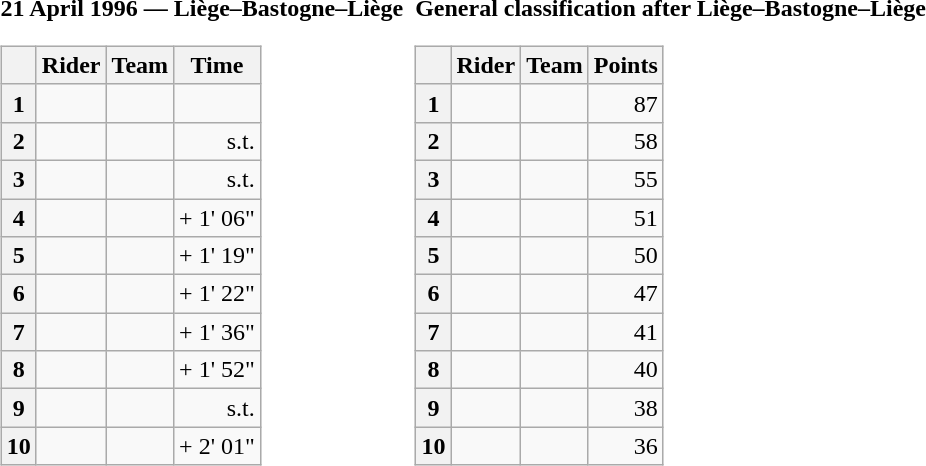<table>
<tr>
<td><strong>21 April 1996 — Liège–Bastogne–Liège </strong><br><table class="wikitable">
<tr>
<th></th>
<th>Rider</th>
<th>Team</th>
<th>Time</th>
</tr>
<tr>
<th>1</th>
<td></td>
<td></td>
<td align="right"></td>
</tr>
<tr>
<th>2</th>
<td></td>
<td></td>
<td align="right">s.t.</td>
</tr>
<tr>
<th>3</th>
<td></td>
<td></td>
<td align="right">s.t.</td>
</tr>
<tr>
<th>4</th>
<td></td>
<td></td>
<td align="right">+ 1' 06"</td>
</tr>
<tr>
<th>5</th>
<td></td>
<td></td>
<td align="right">+ 1' 19"</td>
</tr>
<tr>
<th>6</th>
<td></td>
<td></td>
<td align="right">+ 1' 22"</td>
</tr>
<tr>
<th>7</th>
<td></td>
<td></td>
<td align="right">+ 1' 36"</td>
</tr>
<tr>
<th>8</th>
<td></td>
<td></td>
<td align="right">+ 1' 52"</td>
</tr>
<tr>
<th>9</th>
<td></td>
<td></td>
<td align="right">s.t.</td>
</tr>
<tr>
<th>10</th>
<td></td>
<td></td>
<td align="right">+ 2' 01"</td>
</tr>
</table>
</td>
<td></td>
<td><strong>General classification after Liège–Bastogne–Liège</strong><br><table class="wikitable">
<tr>
<th></th>
<th>Rider</th>
<th>Team</th>
<th>Points</th>
</tr>
<tr>
<th>1</th>
<td> </td>
<td></td>
<td align="right">87</td>
</tr>
<tr>
<th>2</th>
<td></td>
<td></td>
<td align="right">58</td>
</tr>
<tr>
<th>3</th>
<td></td>
<td></td>
<td align="right">55</td>
</tr>
<tr>
<th>4</th>
<td></td>
<td></td>
<td align="right">51</td>
</tr>
<tr>
<th>5</th>
<td></td>
<td></td>
<td align="right">50</td>
</tr>
<tr>
<th>6</th>
<td></td>
<td></td>
<td align="right">47</td>
</tr>
<tr>
<th>7</th>
<td></td>
<td></td>
<td align="right">41</td>
</tr>
<tr>
<th>8</th>
<td></td>
<td></td>
<td align="right">40</td>
</tr>
<tr>
<th>9</th>
<td></td>
<td></td>
<td align="right">38</td>
</tr>
<tr>
<th>10</th>
<td></td>
<td></td>
<td align="right">36</td>
</tr>
</table>
</td>
</tr>
</table>
